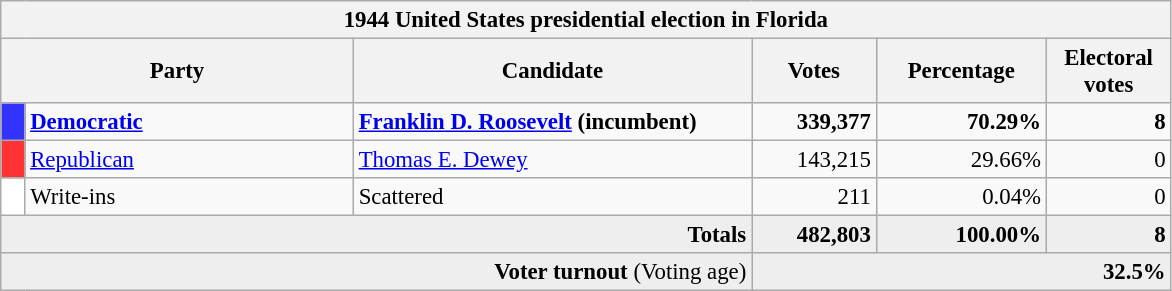<table class="wikitable" style="font-size: 95%;">
<tr>
<th colspan="6">1944 United States presidential election in Florida</th>
</tr>
<tr>
<th colspan="2" style="width: 15em">Party</th>
<th style="width: 17em">Candidate</th>
<th style="width: 5em">Votes</th>
<th style="width: 7em">Percentage</th>
<th style="width: 5em">Electoral votes</th>
</tr>
<tr>
<th style="background:#3333ff; width:3px;"></th>
<td style="width: 130px"><strong><a href='#'>Democratic</a></strong></td>
<td><strong><a href='#'>Franklin D. Roosevelt</a> (incumbent)</strong></td>
<td style="text-align:right;"><strong>339,377</strong></td>
<td style="text-align:right;"><strong>70.29%</strong></td>
<td style="text-align:right;"><strong>8</strong></td>
</tr>
<tr>
<th style="background:#ff3333; width:3px;"></th>
<td style="width: 130px"><a href='#'>Republican</a></td>
<td><a href='#'>Thomas E. Dewey</a></td>
<td style="text-align:right;">143,215</td>
<td style="text-align:right;">29.66%</td>
<td style="text-align:right;">0</td>
</tr>
<tr>
<th style="background-color:White; width: 3px"></th>
<td style="width: 130px">Write-ins</td>
<td>Scattered</td>
<td style="text-align:right;">211</td>
<td style="text-align:right;">0.04%</td>
<td style="text-align:right;">0</td>
</tr>
<tr bgcolor="#EEEEEE">
<td colspan="3" align="right"><strong>Totals</strong></td>
<td align="right"><strong>482,803</strong></td>
<td align="right"><strong>100.00%</strong></td>
<td align="right"><strong>8</strong></td>
</tr>
<tr bgcolor="#EEEEEE">
<td colspan="3" align="right"><strong>Voter turnout</strong> (Voting age)</td>
<td colspan="3" align="right"><strong>32.5%</strong></td>
</tr>
</table>
